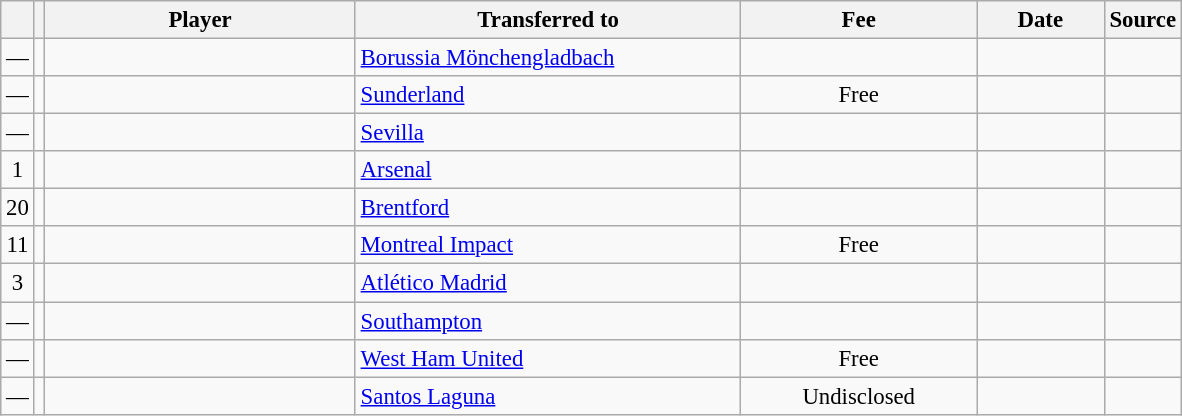<table class="wikitable plainrowheaders sortable" style="font-size:95%">
<tr>
<th></th>
<th></th>
<th scope="col" style="width:200px;">Player</th>
<th scope="col" style="width:250px;">Transferred to</th>
<th scope="col" style="width:150px;">Fee</th>
<th scope="col" style="width:78px;">Date</th>
<th>Source</th>
</tr>
<tr>
<td align=center>—</td>
<td align=center></td>
<td></td>
<td> <a href='#'>Borussia Mönchengladbach</a></td>
<td align=center></td>
<td align=center></td>
<td align=center></td>
</tr>
<tr>
<td align=center>—</td>
<td align=center></td>
<td></td>
<td> <a href='#'>Sunderland</a></td>
<td align=center>Free</td>
<td align=center></td>
<td align=center></td>
</tr>
<tr>
<td align=center>—</td>
<td align=center></td>
<td></td>
<td> <a href='#'>Sevilla</a></td>
<td align=center></td>
<td align=center></td>
<td align=center></td>
</tr>
<tr>
<td align=center>1</td>
<td align=center></td>
<td></td>
<td> <a href='#'>Arsenal</a></td>
<td align=center></td>
<td align=center></td>
<td align=center></td>
</tr>
<tr>
<td align=center>20</td>
<td align=center></td>
<td></td>
<td> <a href='#'>Brentford</a></td>
<td align=center></td>
<td align=center></td>
<td align=center></td>
</tr>
<tr>
<td align=center>11</td>
<td align=center></td>
<td></td>
<td> <a href='#'>Montreal Impact</a></td>
<td align=center>Free</td>
<td align=center></td>
<td align=center></td>
</tr>
<tr>
<td align=center>3</td>
<td align=center></td>
<td></td>
<td> <a href='#'>Atlético Madrid</a></td>
<td align=center></td>
<td align=center></td>
<td align=center></td>
</tr>
<tr>
<td align=center>—</td>
<td align=center></td>
<td></td>
<td> <a href='#'>Southampton</a></td>
<td align=center></td>
<td align=center></td>
<td align=center></td>
</tr>
<tr>
<td align=center>—</td>
<td align=center></td>
<td></td>
<td> <a href='#'>West Ham United</a></td>
<td align=center>Free</td>
<td align=center></td>
<td align=center></td>
</tr>
<tr>
<td align=center>—</td>
<td align=center></td>
<td></td>
<td> <a href='#'>Santos Laguna</a></td>
<td align=center>Undisclosed</td>
<td align=center></td>
<td align=center></td>
</tr>
</table>
